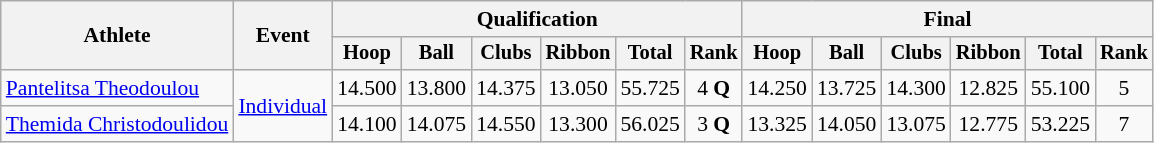<table class=wikitable style="font-size:90%">
<tr>
<th rowspan="2">Athlete</th>
<th rowspan="2">Event</th>
<th colspan=6>Qualification</th>
<th colspan=6>Final</th>
</tr>
<tr style="font-size:95%">
<th>Hoop</th>
<th>Ball</th>
<th>Clubs</th>
<th>Ribbon</th>
<th>Total</th>
<th>Rank</th>
<th>Hoop</th>
<th>Ball</th>
<th>Clubs</th>
<th>Ribbon</th>
<th>Total</th>
<th>Rank</th>
</tr>
<tr align=center>
<td align=left><a href='#'>Pantelitsa Theodoulou</a></td>
<td align=left rowspan=2><a href='#'>Individual</a></td>
<td>14.500</td>
<td>13.800</td>
<td>14.375</td>
<td>13.050</td>
<td>55.725</td>
<td>4 <strong>Q</strong></td>
<td>14.250</td>
<td>13.725</td>
<td>14.300</td>
<td>12.825</td>
<td>55.100</td>
<td>5</td>
</tr>
<tr align=center>
<td align=left><a href='#'>Themida Christodoulidou</a></td>
<td>14.100</td>
<td>14.075</td>
<td>14.550</td>
<td>13.300</td>
<td>56.025</td>
<td>3 <strong>Q</strong></td>
<td>13.325</td>
<td>14.050</td>
<td>13.075</td>
<td>12.775</td>
<td>53.225</td>
<td>7</td>
</tr>
</table>
